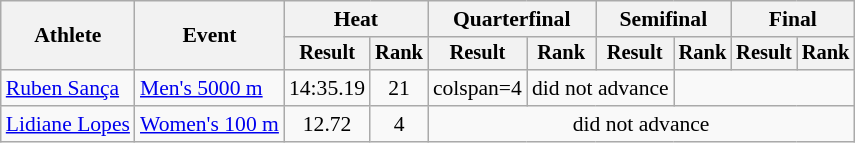<table class="wikitable" style="font-size:90%">
<tr>
<th rowspan="2">Athlete</th>
<th rowspan="2">Event</th>
<th colspan="2">Heat</th>
<th colspan="2">Quarterfinal</th>
<th colspan="2">Semifinal</th>
<th colspan="2">Final</th>
</tr>
<tr style="font-size:95%">
<th>Result</th>
<th>Rank</th>
<th>Result</th>
<th>Rank</th>
<th>Result</th>
<th>Rank</th>
<th>Result</th>
<th>Rank</th>
</tr>
<tr align=center>
<td align=left><a href='#'>Ruben Sança</a></td>
<td align=left><a href='#'>Men's 5000 m</a></td>
<td>14:35.19</td>
<td>21</td>
<td>colspan=4 </td>
<td colspan="2">did not advance</td>
</tr>
<tr align=center>
<td align=left><a href='#'>Lidiane Lopes</a></td>
<td align=left><a href='#'>Women's 100 m</a></td>
<td>12.72</td>
<td>4</td>
<td colspan=6>did not advance</td>
</tr>
</table>
